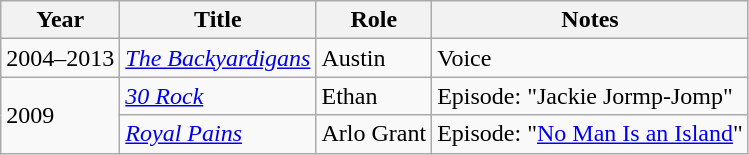<table class="wikitable sortable">
<tr>
<th scope="col">Year</th>
<th scope="col">Title</th>
<th scope="col">Role</th>
<th scope="col">Notes</th>
</tr>
<tr>
<td>2004–2013</td>
<td><em><a href='#'>The Backyardigans</a></em></td>
<td>Austin</td>
<td>Voice</td>
</tr>
<tr>
<td rowspan=2>2009</td>
<td><em><a href='#'>30 Rock</a></em></td>
<td>Ethan</td>
<td>Episode: "Jackie Jormp-Jomp"</td>
</tr>
<tr>
<td><em><a href='#'>Royal Pains</a></em></td>
<td>Arlo Grant</td>
<td>Episode: "<a href='#'>No Man Is an Island</a>"</td>
</tr>
</table>
